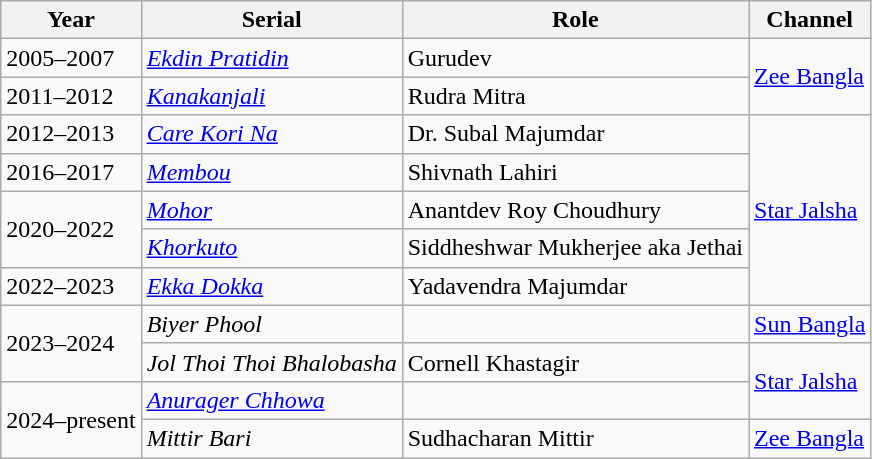<table class="wikitable sortable">
<tr>
<th>Year</th>
<th>Serial</th>
<th>Role</th>
<th>Channel</th>
</tr>
<tr>
<td>2005–2007</td>
<td><em><a href='#'>Ekdin Pratidin</a></em></td>
<td>Gurudev</td>
<td rowspan="2"><a href='#'>Zee Bangla</a></td>
</tr>
<tr>
<td>2011–2012</td>
<td><em><a href='#'>Kanakanjali</a></em></td>
<td>Rudra Mitra</td>
</tr>
<tr>
<td>2012–2013</td>
<td><em><a href='#'>Care Kori Na</a></em></td>
<td>Dr. Subal Majumdar</td>
<td rowspan="5"><a href='#'>Star Jalsha</a></td>
</tr>
<tr>
<td>2016–2017</td>
<td><em><a href='#'>Membou</a></em></td>
<td>Shivnath Lahiri</td>
</tr>
<tr>
<td rowspan="2">2020–2022</td>
<td><em><a href='#'> Mohor</a></em></td>
<td>Anantdev Roy Choudhury</td>
</tr>
<tr>
<td><em><a href='#'>Khorkuto</a></em></td>
<td>Siddheshwar Mukherjee aka Jethai</td>
</tr>
<tr>
<td>2022–2023</td>
<td><em><a href='#'>Ekka Dokka</a></em></td>
<td>Yadavendra Majumdar</td>
</tr>
<tr>
<td rowspan="2">2023–2024</td>
<td><em>Biyer Phool</em></td>
<td></td>
<td><a href='#'>Sun Bangla</a></td>
</tr>
<tr>
<td><em>Jol Thoi Thoi Bhalobasha</em></td>
<td>Cornell Khastagir</td>
<td rowspan="2"><a href='#'>Star Jalsha</a></td>
</tr>
<tr>
<td rowspan="2">2024–present</td>
<td><em><a href='#'>Anurager Chhowa</a></em></td>
</tr>
<tr>
<td><em>Mittir Bari</em></td>
<td>Sudhacharan Mittir</td>
<td><a href='#'>Zee Bangla</a></td>
</tr>
</table>
